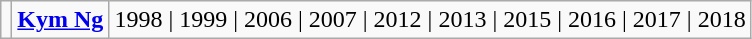<table class="wikitable" style="text-align:center">
<tr>
<td><div></div></td>
<td><strong><a href='#'>Kym Ng</a></strong></td>
<td>1998 | 1999 | 2006 | 2007 | 2012 | 2013 | 2015 | 2016 | 2017 | 2018</td>
</tr>
</table>
